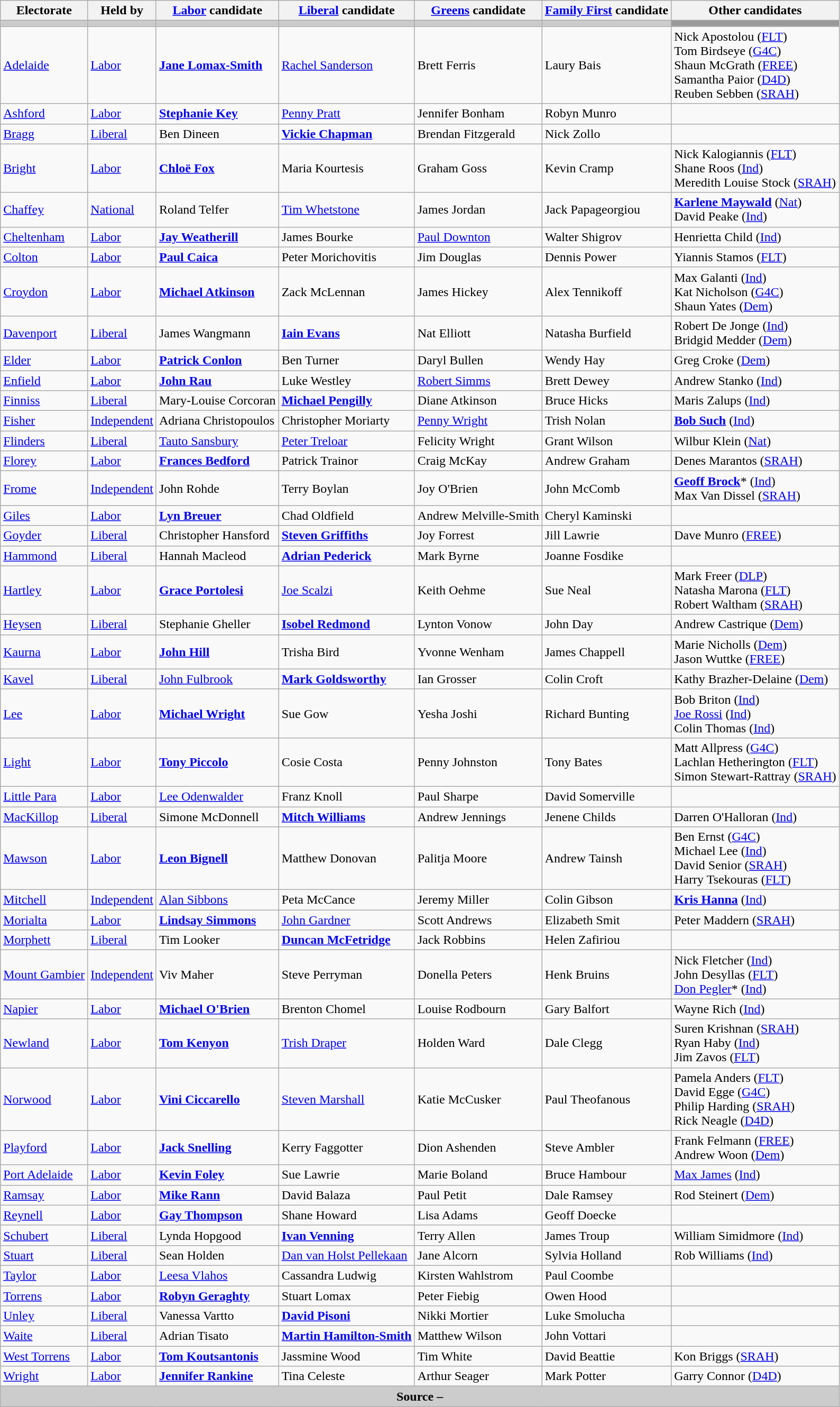<table class="wikitable">
<tr>
<th>Electorate</th>
<th>Held by</th>
<th><a href='#'>Labor</a> candidate</th>
<th><a href='#'>Liberal</a> candidate</th>
<th><a href='#'>Greens</a> candidate</th>
<th><a href='#'>Family First</a> candidate</th>
<th>Other candidates</th>
</tr>
<tr bgcolor="#cccccc">
<td></td>
<td></td>
<td></td>
<td></td>
<td></td>
<td></td>
<td bgcolor="#999999"></td>
</tr>
<tr>
<td><a href='#'>Adelaide</a></td>
<td><a href='#'>Labor</a></td>
<td><strong><a href='#'>Jane Lomax-Smith</a></strong></td>
<td><a href='#'>Rachel Sanderson</a></td>
<td>Brett Ferris</td>
<td>Laury Bais</td>
<td>Nick Apostolou (<a href='#'>FLT</a>) <br> Tom Birdseye (<a href='#'>G4C</a>) <br> Shaun McGrath (<a href='#'>FREE</a>) <br> Samantha Paior (<a href='#'>D4D</a>) <br> Reuben Sebben (<a href='#'>SRAH</a>)</td>
</tr>
<tr>
<td><a href='#'>Ashford</a></td>
<td><a href='#'>Labor</a></td>
<td><strong><a href='#'>Stephanie Key</a></strong></td>
<td><a href='#'>Penny Pratt</a></td>
<td>Jennifer Bonham</td>
<td>Robyn Munro</td>
<td></td>
</tr>
<tr>
<td><a href='#'>Bragg</a></td>
<td><a href='#'>Liberal</a></td>
<td>Ben Dineen</td>
<td><strong><a href='#'>Vickie Chapman</a></strong></td>
<td>Brendan Fitzgerald</td>
<td>Nick Zollo</td>
<td></td>
</tr>
<tr>
<td><a href='#'>Bright</a></td>
<td><a href='#'>Labor</a></td>
<td><strong><a href='#'>Chloë Fox</a></strong></td>
<td>Maria Kourtesis</td>
<td>Graham Goss</td>
<td>Kevin Cramp</td>
<td>Nick Kalogiannis (<a href='#'>FLT</a>) <br> Shane Roos (<a href='#'>Ind</a>) <br> Meredith Louise Stock (<a href='#'>SRAH</a>)</td>
</tr>
<tr>
<td><a href='#'>Chaffey</a></td>
<td><a href='#'>National</a></td>
<td>Roland Telfer</td>
<td><a href='#'>Tim Whetstone</a></td>
<td>James Jordan</td>
<td>Jack Papageorgiou</td>
<td><strong><a href='#'>Karlene Maywald</a></strong> (<a href='#'>Nat</a>) <br> David Peake (<a href='#'>Ind</a>)</td>
</tr>
<tr>
<td><a href='#'>Cheltenham</a></td>
<td><a href='#'>Labor</a></td>
<td><strong><a href='#'>Jay Weatherill</a></strong></td>
<td>James Bourke</td>
<td><a href='#'>Paul Downton</a></td>
<td>Walter Shigrov</td>
<td>Henrietta Child (<a href='#'>Ind</a>)</td>
</tr>
<tr>
<td><a href='#'>Colton</a></td>
<td><a href='#'>Labor</a></td>
<td><strong><a href='#'>Paul Caica</a></strong></td>
<td>Peter Morichovitis</td>
<td>Jim Douglas</td>
<td>Dennis Power</td>
<td>Yiannis Stamos (<a href='#'>FLT</a>)</td>
</tr>
<tr>
<td><a href='#'>Croydon</a></td>
<td><a href='#'>Labor</a></td>
<td><strong><a href='#'>Michael Atkinson</a></strong></td>
<td>Zack McLennan</td>
<td>James Hickey</td>
<td>Alex Tennikoff</td>
<td>Max Galanti (<a href='#'>Ind</a>) <br> Kat Nicholson (<a href='#'>G4C</a>) <br> Shaun Yates (<a href='#'>Dem</a>)</td>
</tr>
<tr>
<td><a href='#'>Davenport</a></td>
<td><a href='#'>Liberal</a></td>
<td>James Wangmann</td>
<td><strong><a href='#'>Iain Evans</a></strong></td>
<td>Nat Elliott</td>
<td>Natasha Burfield</td>
<td>Robert De Jonge (<a href='#'>Ind</a>) <br> Bridgid Medder (<a href='#'>Dem</a>)</td>
</tr>
<tr>
<td><a href='#'>Elder</a></td>
<td><a href='#'>Labor</a></td>
<td><strong><a href='#'>Patrick Conlon</a></strong></td>
<td>Ben Turner</td>
<td>Daryl Bullen</td>
<td>Wendy Hay</td>
<td>Greg Croke (<a href='#'>Dem</a>)</td>
</tr>
<tr>
<td><a href='#'>Enfield</a></td>
<td><a href='#'>Labor</a></td>
<td><strong><a href='#'>John Rau</a></strong></td>
<td>Luke Westley</td>
<td><a href='#'>Robert Simms</a></td>
<td>Brett Dewey</td>
<td>Andrew Stanko (<a href='#'>Ind</a>)</td>
</tr>
<tr>
<td><a href='#'>Finniss</a></td>
<td><a href='#'>Liberal</a></td>
<td>Mary-Louise Corcoran</td>
<td><strong><a href='#'>Michael Pengilly</a></strong></td>
<td>Diane Atkinson</td>
<td>Bruce Hicks</td>
<td>Maris Zalups (<a href='#'>Ind</a>)</td>
</tr>
<tr>
<td><a href='#'>Fisher</a></td>
<td><a href='#'>Independent</a></td>
<td>Adriana Christopoulos</td>
<td>Christopher Moriarty</td>
<td><a href='#'>Penny Wright</a></td>
<td>Trish Nolan</td>
<td><strong><a href='#'>Bob Such</a></strong> (<a href='#'>Ind</a>)</td>
</tr>
<tr>
<td><a href='#'>Flinders</a></td>
<td><a href='#'>Liberal</a></td>
<td><a href='#'>Tauto Sansbury</a></td>
<td><a href='#'>Peter Treloar</a></td>
<td>Felicity Wright</td>
<td>Grant Wilson</td>
<td>Wilbur Klein (<a href='#'>Nat</a>)</td>
</tr>
<tr>
<td><a href='#'>Florey</a></td>
<td><a href='#'>Labor</a></td>
<td><strong><a href='#'>Frances Bedford</a></strong></td>
<td>Patrick Trainor</td>
<td>Craig McKay</td>
<td>Andrew Graham</td>
<td>Denes Marantos (<a href='#'>SRAH</a>)</td>
</tr>
<tr>
<td><a href='#'>Frome</a></td>
<td><a href='#'>Independent</a></td>
<td>John Rohde</td>
<td>Terry Boylan</td>
<td>Joy O'Brien</td>
<td>John McComb</td>
<td><strong><a href='#'>Geoff Brock</a></strong>* (<a href='#'>Ind</a>) <br> Max Van Dissel (<a href='#'>SRAH</a>)</td>
</tr>
<tr>
<td><a href='#'>Giles</a></td>
<td><a href='#'>Labor</a></td>
<td><strong><a href='#'>Lyn Breuer</a></strong></td>
<td>Chad Oldfield</td>
<td>Andrew Melville-Smith</td>
<td>Cheryl Kaminski</td>
<td></td>
</tr>
<tr>
<td><a href='#'>Goyder</a></td>
<td><a href='#'>Liberal</a></td>
<td>Christopher Hansford</td>
<td><strong><a href='#'>Steven Griffiths</a></strong></td>
<td>Joy Forrest</td>
<td>Jill Lawrie</td>
<td>Dave Munro (<a href='#'>FREE</a>)</td>
</tr>
<tr>
<td><a href='#'>Hammond</a></td>
<td><a href='#'>Liberal</a></td>
<td>Hannah Macleod</td>
<td><strong><a href='#'>Adrian Pederick</a></strong></td>
<td>Mark Byrne</td>
<td>Joanne Fosdike</td>
<td></td>
</tr>
<tr>
<td><a href='#'>Hartley</a></td>
<td><a href='#'>Labor</a></td>
<td><strong><a href='#'>Grace Portolesi</a></strong></td>
<td><a href='#'>Joe Scalzi</a></td>
<td>Keith Oehme</td>
<td>Sue Neal</td>
<td>Mark Freer (<a href='#'>DLP</a>) <br> Natasha Marona (<a href='#'>FLT</a>) <br> Robert Waltham (<a href='#'>SRAH</a>)</td>
</tr>
<tr>
<td><a href='#'>Heysen</a></td>
<td><a href='#'>Liberal</a></td>
<td>Stephanie Gheller</td>
<td><strong><a href='#'>Isobel Redmond</a></strong></td>
<td>Lynton Vonow</td>
<td>John Day</td>
<td>Andrew Castrique (<a href='#'>Dem</a>)</td>
</tr>
<tr>
<td><a href='#'>Kaurna</a></td>
<td><a href='#'>Labor</a></td>
<td><strong><a href='#'>John Hill</a></strong></td>
<td>Trisha Bird</td>
<td>Yvonne Wenham</td>
<td>James Chappell</td>
<td>Marie Nicholls (<a href='#'>Dem</a>) <br> Jason Wuttke (<a href='#'>FREE</a>)</td>
</tr>
<tr>
<td><a href='#'>Kavel</a></td>
<td><a href='#'>Liberal</a></td>
<td><a href='#'>John Fulbrook</a></td>
<td><strong><a href='#'>Mark Goldsworthy</a></strong></td>
<td>Ian Grosser</td>
<td>Colin Croft</td>
<td>Kathy Brazher-Delaine (<a href='#'>Dem</a>)</td>
</tr>
<tr>
<td><a href='#'>Lee</a></td>
<td><a href='#'>Labor</a></td>
<td><strong><a href='#'>Michael Wright</a></strong></td>
<td>Sue Gow</td>
<td>Yesha Joshi</td>
<td>Richard Bunting</td>
<td>Bob Briton (<a href='#'>Ind</a>) <br> <a href='#'>Joe Rossi</a> (<a href='#'>Ind</a>) <br> Colin Thomas (<a href='#'>Ind</a>)</td>
</tr>
<tr>
<td><a href='#'>Light</a></td>
<td><a href='#'>Labor</a></td>
<td><strong><a href='#'>Tony Piccolo</a></strong></td>
<td>Cosie Costa</td>
<td>Penny Johnston</td>
<td>Tony Bates</td>
<td>Matt Allpress (<a href='#'>G4C</a>) <br> Lachlan Hetherington (<a href='#'>FLT</a>) <br> Simon Stewart-Rattray (<a href='#'>SRAH</a>)</td>
</tr>
<tr>
<td><a href='#'>Little Para</a></td>
<td><a href='#'>Labor</a></td>
<td><a href='#'>Lee Odenwalder</a></td>
<td>Franz Knoll</td>
<td>Paul Sharpe</td>
<td>David Somerville</td>
<td></td>
</tr>
<tr>
<td><a href='#'>MacKillop</a></td>
<td><a href='#'>Liberal</a></td>
<td>Simone McDonnell</td>
<td><strong><a href='#'>Mitch Williams</a></strong></td>
<td>Andrew Jennings</td>
<td>Jenene Childs</td>
<td>Darren O'Halloran (<a href='#'>Ind</a>)</td>
</tr>
<tr>
<td><a href='#'>Mawson</a></td>
<td><a href='#'>Labor</a></td>
<td><strong><a href='#'>Leon Bignell</a></strong></td>
<td>Matthew Donovan</td>
<td>Palitja Moore</td>
<td>Andrew Tainsh</td>
<td>Ben Ernst (<a href='#'>G4C</a>) <br> Michael Lee (<a href='#'>Ind</a>) <br> David Senior (<a href='#'>SRAH</a>) <br> Harry Tsekouras (<a href='#'>FLT</a>)</td>
</tr>
<tr>
<td><a href='#'>Mitchell</a></td>
<td><a href='#'>Independent</a></td>
<td><a href='#'>Alan Sibbons</a></td>
<td>Peta McCance</td>
<td>Jeremy Miller</td>
<td>Colin Gibson</td>
<td><strong><a href='#'>Kris Hanna</a></strong> (<a href='#'>Ind</a>)</td>
</tr>
<tr>
<td><a href='#'>Morialta</a></td>
<td><a href='#'>Labor</a></td>
<td><strong><a href='#'>Lindsay Simmons</a></strong></td>
<td><a href='#'>John Gardner</a></td>
<td>Scott Andrews</td>
<td>Elizabeth Smit</td>
<td>Peter Maddern (<a href='#'>SRAH</a>)</td>
</tr>
<tr>
<td><a href='#'>Morphett</a></td>
<td><a href='#'>Liberal</a></td>
<td>Tim Looker</td>
<td><strong><a href='#'>Duncan McFetridge</a></strong></td>
<td>Jack Robbins</td>
<td>Helen Zafiriou</td>
<td></td>
</tr>
<tr>
<td><a href='#'>Mount Gambier</a></td>
<td><a href='#'>Independent</a></td>
<td>Viv Maher</td>
<td>Steve Perryman</td>
<td>Donella Peters</td>
<td>Henk Bruins</td>
<td>Nick Fletcher (<a href='#'>Ind</a>) <br> John Desyllas (<a href='#'>FLT</a>) <br> <a href='#'>Don Pegler</a>* (<a href='#'>Ind</a>)</td>
</tr>
<tr>
<td><a href='#'>Napier</a></td>
<td><a href='#'>Labor</a></td>
<td><strong><a href='#'>Michael O'Brien</a></strong></td>
<td>Brenton Chomel</td>
<td>Louise Rodbourn</td>
<td>Gary Balfort</td>
<td>Wayne Rich (<a href='#'>Ind</a>)</td>
</tr>
<tr>
<td><a href='#'>Newland</a></td>
<td><a href='#'>Labor</a></td>
<td><strong><a href='#'>Tom Kenyon</a></strong></td>
<td><a href='#'>Trish Draper</a></td>
<td>Holden Ward</td>
<td>Dale Clegg</td>
<td>Suren Krishnan (<a href='#'>SRAH</a>) <br> Ryan Haby (<a href='#'>Ind</a>) <br> Jim Zavos (<a href='#'>FLT</a>)</td>
</tr>
<tr>
<td><a href='#'>Norwood</a></td>
<td><a href='#'>Labor</a></td>
<td><strong><a href='#'>Vini Ciccarello</a></strong></td>
<td><a href='#'>Steven Marshall</a></td>
<td>Katie McCusker</td>
<td>Paul Theofanous</td>
<td>Pamela Anders (<a href='#'>FLT</a>) <br> David Egge (<a href='#'>G4C</a>) <br> Philip Harding (<a href='#'>SRAH</a>) <br> Rick Neagle (<a href='#'>D4D</a>)</td>
</tr>
<tr>
<td><a href='#'>Playford</a></td>
<td><a href='#'>Labor</a></td>
<td><strong><a href='#'>Jack Snelling</a></strong></td>
<td>Kerry Faggotter</td>
<td>Dion Ashenden</td>
<td>Steve Ambler</td>
<td>Frank Felmann (<a href='#'>FREE</a>) <br> Andrew Woon (<a href='#'>Dem</a>)</td>
</tr>
<tr>
<td><a href='#'>Port Adelaide</a></td>
<td><a href='#'>Labor</a></td>
<td><strong><a href='#'>Kevin Foley</a></strong></td>
<td>Sue Lawrie</td>
<td>Marie Boland</td>
<td>Bruce Hambour</td>
<td><a href='#'>Max James</a> (<a href='#'>Ind</a>)</td>
</tr>
<tr>
<td><a href='#'>Ramsay</a></td>
<td><a href='#'>Labor</a></td>
<td><strong><a href='#'>Mike Rann</a></strong></td>
<td>David Balaza</td>
<td>Paul Petit</td>
<td>Dale Ramsey</td>
<td>Rod Steinert (<a href='#'>Dem</a>)</td>
</tr>
<tr>
<td><a href='#'>Reynell</a></td>
<td><a href='#'>Labor</a></td>
<td><strong><a href='#'>Gay Thompson</a></strong></td>
<td>Shane Howard</td>
<td>Lisa Adams</td>
<td>Geoff Doecke</td>
<td></td>
</tr>
<tr>
<td><a href='#'>Schubert</a></td>
<td><a href='#'>Liberal</a></td>
<td>Lynda Hopgood</td>
<td><strong><a href='#'>Ivan Venning</a></strong></td>
<td>Terry Allen</td>
<td>James Troup</td>
<td>William Simidmore (<a href='#'>Ind</a>)</td>
</tr>
<tr>
<td><a href='#'>Stuart</a></td>
<td><a href='#'>Liberal</a></td>
<td>Sean Holden</td>
<td><a href='#'>Dan van Holst Pellekaan</a></td>
<td>Jane Alcorn</td>
<td>Sylvia Holland</td>
<td>Rob Williams (<a href='#'>Ind</a>)</td>
</tr>
<tr>
<td><a href='#'>Taylor</a></td>
<td><a href='#'>Labor</a></td>
<td><a href='#'>Leesa Vlahos</a></td>
<td>Cassandra Ludwig</td>
<td>Kirsten Wahlstrom</td>
<td>Paul Coombe</td>
<td></td>
</tr>
<tr>
<td><a href='#'>Torrens</a></td>
<td><a href='#'>Labor</a></td>
<td><strong><a href='#'>Robyn Geraghty</a></strong></td>
<td>Stuart Lomax</td>
<td>Peter Fiebig</td>
<td>Owen Hood</td>
<td></td>
</tr>
<tr>
<td><a href='#'>Unley</a></td>
<td><a href='#'>Liberal</a></td>
<td>Vanessa Vartto</td>
<td><strong><a href='#'>David Pisoni</a></strong></td>
<td>Nikki Mortier</td>
<td>Luke Smolucha</td>
<td></td>
</tr>
<tr>
<td><a href='#'>Waite</a></td>
<td><a href='#'>Liberal</a></td>
<td>Adrian Tisato</td>
<td><strong><a href='#'>Martin Hamilton-Smith</a></strong></td>
<td>Matthew Wilson</td>
<td>John Vottari</td>
<td></td>
</tr>
<tr>
<td><a href='#'>West Torrens</a></td>
<td><a href='#'>Labor</a></td>
<td><strong><a href='#'>Tom Koutsantonis</a></strong></td>
<td>Jassmine Wood</td>
<td>Tim White</td>
<td>David Beattie</td>
<td>Kon Briggs (<a href='#'>SRAH</a>)</td>
</tr>
<tr>
<td><a href='#'>Wright</a></td>
<td><a href='#'>Labor</a></td>
<td><strong><a href='#'>Jennifer Rankine</a></strong></td>
<td>Tina Celeste</td>
<td>Arthur Seager</td>
<td>Mark Potter</td>
<td>Garry Connor (<a href='#'>D4D</a>)</td>
</tr>
<tr bgcolor="#cccccc" align="center">
<td colspan="8"><strong>Source – </strong></td>
</tr>
</table>
